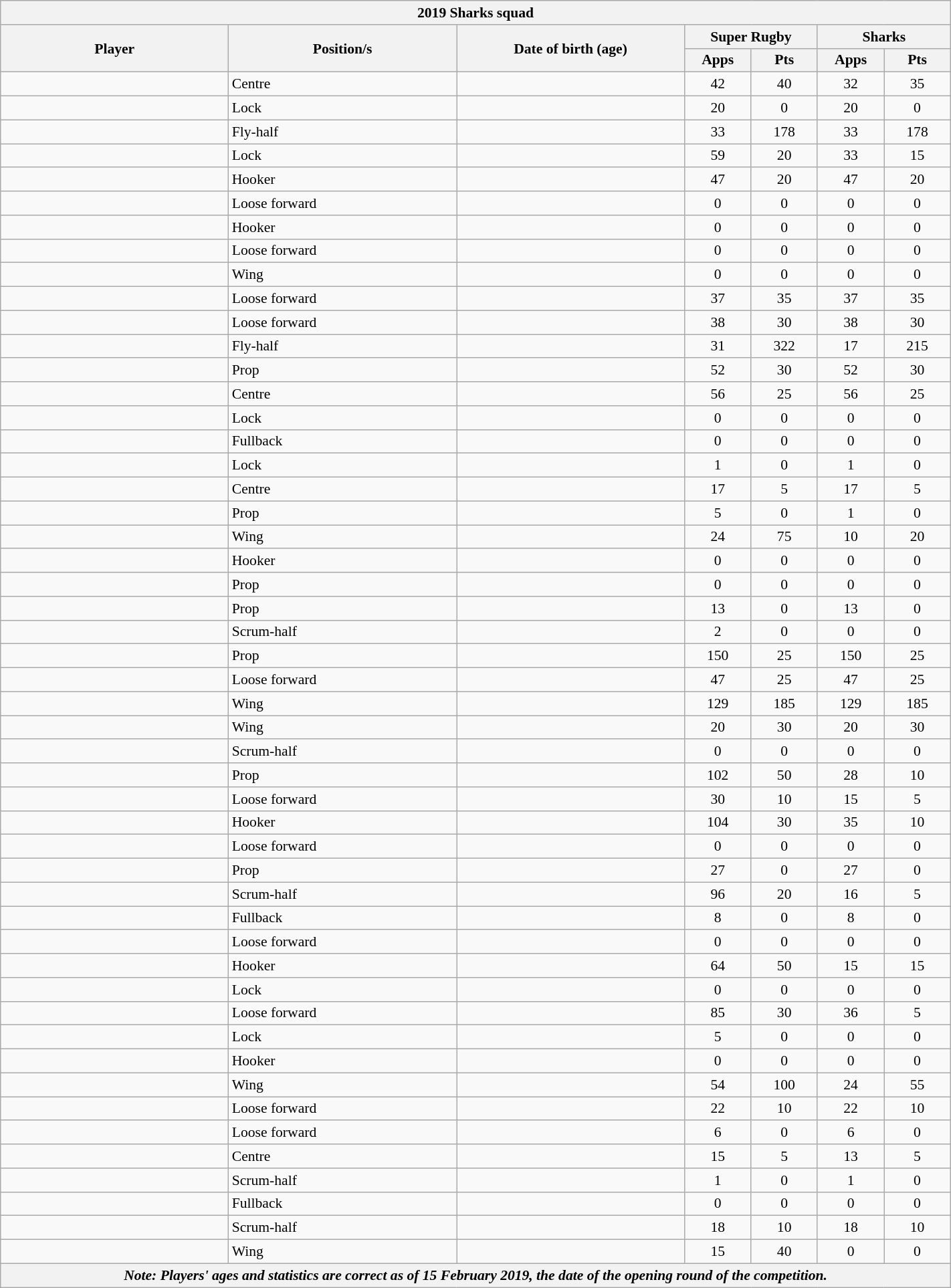<table class="wikitable sortable" style="text-align:left; font-size:90%; width:75%">
<tr>
<th colspan=100%>2019 Sharks squad</th>
</tr>
<tr>
<th style="width:24%;" rowspan=2>Player</th>
<th style="width:24%;" rowspan=2>Position/s</th>
<th style="width:24%;" rowspan=2>Date of birth (age)</th>
<th colspan=2>Super Rugby</th>
<th colspan=2>Sharks</th>
</tr>
<tr>
<th style="width:7%;">Apps</th>
<th style="width:7%;">Pts</th>
<th style="width:7%;">Apps</th>
<th style="width:7%;">Pts<br></th>
</tr>
<tr>
<td> </td>
<td>Centre</td>
<td></td>
<td style="text-align:center;">42</td>
<td style="text-align:center;">40</td>
<td style="text-align:center;">32</td>
<td style="text-align:center;">35</td>
</tr>
<tr>
<td> </td>
<td>Lock</td>
<td></td>
<td style="text-align:center;">20</td>
<td style="text-align:center;">0</td>
<td style="text-align:center;">20</td>
<td style="text-align:center;">0</td>
</tr>
<tr>
<td> </td>
<td>Fly-half</td>
<td></td>
<td style="text-align:center;">33</td>
<td style="text-align:center;">178</td>
<td style="text-align:center;">33</td>
<td style="text-align:center;">178</td>
</tr>
<tr>
<td> </td>
<td>Lock</td>
<td></td>
<td style="text-align:center;">59</td>
<td style="text-align:center;">20</td>
<td style="text-align:center;">33</td>
<td style="text-align:center;">15</td>
</tr>
<tr>
<td> </td>
<td>Hooker</td>
<td></td>
<td style="text-align:center;">47</td>
<td style="text-align:center;">20</td>
<td style="text-align:center;">47</td>
<td style="text-align:center;">20</td>
</tr>
<tr>
<td> </td>
<td>Loose forward</td>
<td></td>
<td style="text-align:center;">0</td>
<td style="text-align:center;">0</td>
<td style="text-align:center;">0</td>
<td style="text-align:center;">0</td>
</tr>
<tr>
<td> </td>
<td>Hooker</td>
<td></td>
<td style="text-align:center;">0</td>
<td style="text-align:center;">0</td>
<td style="text-align:center;">0</td>
<td style="text-align:center;">0</td>
</tr>
<tr>
<td> </td>
<td>Loose forward</td>
<td></td>
<td style="text-align:center;">0</td>
<td style="text-align:center;">0</td>
<td style="text-align:center;">0</td>
<td style="text-align:center;">0</td>
</tr>
<tr>
<td> </td>
<td>Wing</td>
<td></td>
<td style="text-align:center;">0</td>
<td style="text-align:center;">0</td>
<td style="text-align:center;">0</td>
<td style="text-align:center;">0</td>
</tr>
<tr>
<td> </td>
<td>Loose forward</td>
<td></td>
<td style="text-align:center;">37</td>
<td style="text-align:center;">35</td>
<td style="text-align:center;">37</td>
<td style="text-align:center;">35</td>
</tr>
<tr>
<td> </td>
<td>Loose forward</td>
<td></td>
<td style="text-align:center;">38</td>
<td style="text-align:center;">30</td>
<td style="text-align:center;">38</td>
<td style="text-align:center;">30</td>
</tr>
<tr>
<td> </td>
<td>Fly-half</td>
<td></td>
<td style="text-align:center;">31</td>
<td style="text-align:center;">322</td>
<td style="text-align:center;">17</td>
<td style="text-align:center;">215</td>
</tr>
<tr>
<td> </td>
<td>Prop</td>
<td></td>
<td style="text-align:center;">52</td>
<td style="text-align:center;">30</td>
<td style="text-align:center;">52</td>
<td style="text-align:center;">30</td>
</tr>
<tr>
<td> </td>
<td>Centre</td>
<td></td>
<td style="text-align:center;">56</td>
<td style="text-align:center;">25</td>
<td style="text-align:center;">56</td>
<td style="text-align:center;">25</td>
</tr>
<tr>
<td> </td>
<td>Lock</td>
<td></td>
<td style="text-align:center;">0</td>
<td style="text-align:center;">0</td>
<td style="text-align:center;">0</td>
<td style="text-align:center;">0</td>
</tr>
<tr>
<td> </td>
<td>Fullback</td>
<td></td>
<td style="text-align:center;">0</td>
<td style="text-align:center;">0</td>
<td style="text-align:center;">0</td>
<td style="text-align:center;">0</td>
</tr>
<tr>
<td> </td>
<td>Lock</td>
<td></td>
<td style="text-align:center;">1</td>
<td style="text-align:center;">0</td>
<td style="text-align:center;">1</td>
<td style="text-align:center;">0</td>
</tr>
<tr>
<td> </td>
<td>Centre</td>
<td></td>
<td style="text-align:center;">17</td>
<td style="text-align:center;">5</td>
<td style="text-align:center;">17</td>
<td style="text-align:center;">5</td>
</tr>
<tr>
<td> </td>
<td>Prop</td>
<td></td>
<td style="text-align:center;">5</td>
<td style="text-align:center;">0</td>
<td style="text-align:center;">1</td>
<td style="text-align:center;">0</td>
</tr>
<tr>
<td> </td>
<td>Wing</td>
<td></td>
<td style="text-align:center;">24</td>
<td style="text-align:center;">75</td>
<td style="text-align:center;">10</td>
<td style="text-align:center;">20</td>
</tr>
<tr>
<td> </td>
<td>Hooker</td>
<td></td>
<td style="text-align:center;">0</td>
<td style="text-align:center;">0</td>
<td style="text-align:center;">0</td>
<td style="text-align:center;">0</td>
</tr>
<tr>
<td> </td>
<td>Prop</td>
<td></td>
<td style="text-align:center;">0</td>
<td style="text-align:center;">0</td>
<td style="text-align:center;">0</td>
<td style="text-align:center;">0</td>
</tr>
<tr>
<td> </td>
<td>Prop</td>
<td></td>
<td style="text-align:center;">13</td>
<td style="text-align:center;">0</td>
<td style="text-align:center;">13</td>
<td style="text-align:center;">0</td>
</tr>
<tr>
<td> </td>
<td>Scrum-half</td>
<td></td>
<td style="text-align:center;">2</td>
<td style="text-align:center;">0</td>
<td style="text-align:center;">0</td>
<td style="text-align:center;">0</td>
</tr>
<tr>
<td> </td>
<td>Prop</td>
<td></td>
<td style="text-align:center;">150</td>
<td style="text-align:center;">25</td>
<td style="text-align:center;">150</td>
<td style="text-align:center;">25</td>
</tr>
<tr>
<td> </td>
<td>Loose forward</td>
<td></td>
<td style="text-align:center;">47</td>
<td style="text-align:center;">25</td>
<td style="text-align:center;">47</td>
<td style="text-align:center;">25</td>
</tr>
<tr>
<td> </td>
<td>Wing</td>
<td></td>
<td style="text-align:center;">129</td>
<td style="text-align:center;">185</td>
<td style="text-align:center;">129</td>
<td style="text-align:center;">185</td>
</tr>
<tr>
<td> </td>
<td>Wing</td>
<td></td>
<td style="text-align:center;">20</td>
<td style="text-align:center;">30</td>
<td style="text-align:center;">20</td>
<td style="text-align:center;">30</td>
</tr>
<tr>
<td> </td>
<td>Scrum-half</td>
<td></td>
<td style="text-align:center;">0</td>
<td style="text-align:center;">0</td>
<td style="text-align:center;">0</td>
<td style="text-align:center;">0</td>
</tr>
<tr>
<td> </td>
<td>Prop</td>
<td></td>
<td style="text-align:center;">102</td>
<td style="text-align:center;">50</td>
<td style="text-align:center;">28</td>
<td style="text-align:center;">10</td>
</tr>
<tr>
<td> </td>
<td>Loose forward</td>
<td></td>
<td style="text-align:center;">30</td>
<td style="text-align:center;">10</td>
<td style="text-align:center;">15</td>
<td style="text-align:center;">5</td>
</tr>
<tr>
<td> </td>
<td>Hooker</td>
<td></td>
<td style="text-align:center;">104</td>
<td style="text-align:center;">30</td>
<td style="text-align:center;">35</td>
<td style="text-align:center;">10</td>
</tr>
<tr>
<td> </td>
<td>Loose forward</td>
<td></td>
<td style="text-align:center;">0</td>
<td style="text-align:center;">0</td>
<td style="text-align:center;">0</td>
<td style="text-align:center;">0</td>
</tr>
<tr>
<td> </td>
<td>Prop</td>
<td></td>
<td style="text-align:center;">27</td>
<td style="text-align:center;">0</td>
<td style="text-align:center;">27</td>
<td style="text-align:center;">0</td>
</tr>
<tr>
<td> </td>
<td>Scrum-half</td>
<td></td>
<td style="text-align:center;">96</td>
<td style="text-align:center;">20</td>
<td style="text-align:center;">16</td>
<td style="text-align:center;">5</td>
</tr>
<tr>
<td> </td>
<td>Fullback</td>
<td></td>
<td style="text-align:center;">8</td>
<td style="text-align:center;">0</td>
<td style="text-align:center;">8</td>
<td style="text-align:center;">0</td>
</tr>
<tr>
<td> </td>
<td>Loose forward</td>
<td></td>
<td style="text-align:center;">0</td>
<td style="text-align:center;">0</td>
<td style="text-align:center;">0</td>
<td style="text-align:center;">0</td>
</tr>
<tr>
<td> </td>
<td>Hooker</td>
<td></td>
<td style="text-align:center;">64</td>
<td style="text-align:center;">50</td>
<td style="text-align:center;">15</td>
<td style="text-align:center;">15</td>
</tr>
<tr>
<td> </td>
<td>Lock</td>
<td></td>
<td style="text-align:center;">0</td>
<td style="text-align:center;">0</td>
<td style="text-align:center;">0</td>
<td style="text-align:center;">0</td>
</tr>
<tr>
<td> </td>
<td>Loose forward</td>
<td></td>
<td style="text-align:center;">85</td>
<td style="text-align:center;">30</td>
<td style="text-align:center;">36</td>
<td style="text-align:center;">5</td>
</tr>
<tr>
<td> </td>
<td>Lock</td>
<td></td>
<td style="text-align:center;">5</td>
<td style="text-align:center;">0</td>
<td style="text-align:center;">0</td>
<td style="text-align:center;">0</td>
</tr>
<tr>
<td> </td>
<td>Hooker</td>
<td></td>
<td style="text-align:center;">0</td>
<td style="text-align:center;">0</td>
<td style="text-align:center;">0</td>
<td style="text-align:center;">0</td>
</tr>
<tr>
<td> </td>
<td>Wing</td>
<td></td>
<td style="text-align:center;">54</td>
<td style="text-align:center;">100</td>
<td style="text-align:center;">24</td>
<td style="text-align:center;">55</td>
</tr>
<tr>
<td> </td>
<td>Loose forward</td>
<td></td>
<td style="text-align:center;">22</td>
<td style="text-align:center;">10</td>
<td style="text-align:center;">22</td>
<td style="text-align:center;">10</td>
</tr>
<tr>
<td> </td>
<td>Loose forward</td>
<td></td>
<td style="text-align:center;">6</td>
<td style="text-align:center;">0</td>
<td style="text-align:center;">6</td>
<td style="text-align:center;">0</td>
</tr>
<tr>
<td> </td>
<td>Centre</td>
<td></td>
<td style="text-align:center;">15</td>
<td style="text-align:center;">5</td>
<td style="text-align:center;">13</td>
<td style="text-align:center;">5</td>
</tr>
<tr>
<td> </td>
<td>Scrum-half</td>
<td></td>
<td style="text-align:center;">1</td>
<td style="text-align:center;">0</td>
<td style="text-align:center;">1</td>
<td style="text-align:center;">0</td>
</tr>
<tr>
<td> </td>
<td>Fullback</td>
<td></td>
<td style="text-align:center;">0</td>
<td style="text-align:center;">0</td>
<td style="text-align:center;">0</td>
<td style="text-align:center;">0</td>
</tr>
<tr>
<td> </td>
<td>Scrum-half</td>
<td></td>
<td style="text-align:center;">18</td>
<td style="text-align:center;">10</td>
<td style="text-align:center;">18</td>
<td style="text-align:center;">10</td>
</tr>
<tr>
<td> </td>
<td>Wing</td>
<td></td>
<td style="text-align:center;">15</td>
<td style="text-align:center;">40</td>
<td style="text-align:center;">0</td>
<td style="text-align:center;">0</td>
</tr>
<tr>
<th colspan="100%" style="text-align:center;"><em>Note: Players' ages and statistics are correct as of 15 February 2019, the date of the opening round of the competition.</em></th>
</tr>
</table>
